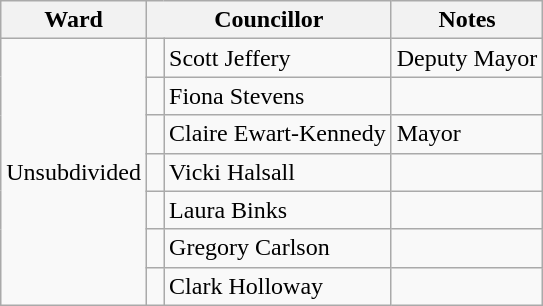<table class="wikitable">
<tr>
<th>Ward</th>
<th colspan="2">Councillor</th>
<th>Notes</th>
</tr>
<tr>
<td rowspan="7">Unsubdivided</td>
<td> </td>
<td>Scott Jeffery</td>
<td>Deputy Mayor</td>
</tr>
<tr>
<td> </td>
<td>Fiona Stevens</td>
<td></td>
</tr>
<tr>
<td> </td>
<td>Claire Ewart-Kennedy</td>
<td>Mayor</td>
</tr>
<tr>
<td> </td>
<td>Vicki Halsall</td>
<td></td>
</tr>
<tr>
<td> </td>
<td>Laura Binks</td>
<td></td>
</tr>
<tr>
<td> </td>
<td>Gregory Carlson</td>
<td></td>
</tr>
<tr>
<td> </td>
<td>Clark Holloway</td>
<td></td>
</tr>
</table>
